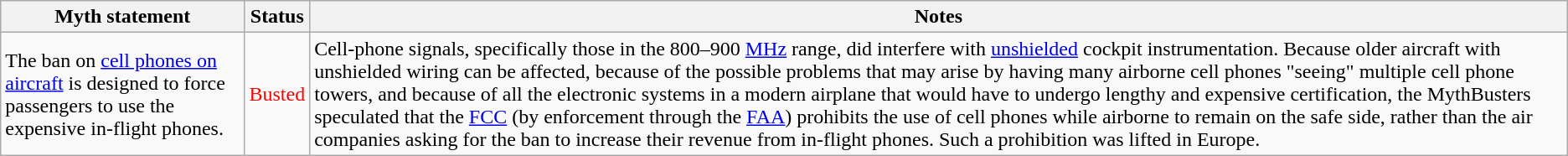<table class="wikitable plainrowheaders">
<tr>
<th>Myth statement</th>
<th>Status</th>
<th>Notes</th>
</tr>
<tr>
<td>The ban on <a href='#'>cell phones on aircraft</a> is designed to force passengers to use the expensive in-flight phones.</td>
<td style="color:red">Busted</td>
<td>Cell-phone signals, specifically those in the 800–900 <a href='#'>MHz</a> range, did interfere with <a href='#'>unshielded</a> cockpit instrumentation. Because older aircraft with unshielded wiring can be affected, because of the possible problems that may arise by having many airborne cell phones "seeing" multiple cell phone towers, and because of all the electronic systems in a modern airplane that would have to undergo lengthy and expensive certification, the MythBusters speculated that the <a href='#'>FCC</a> (by enforcement through the <a href='#'>FAA</a>) prohibits the use of cell phones while airborne to remain on the safe side, rather than the air companies asking for the ban to increase their revenue from in-flight phones. Such a prohibition was lifted in Europe.</td>
</tr>
</table>
